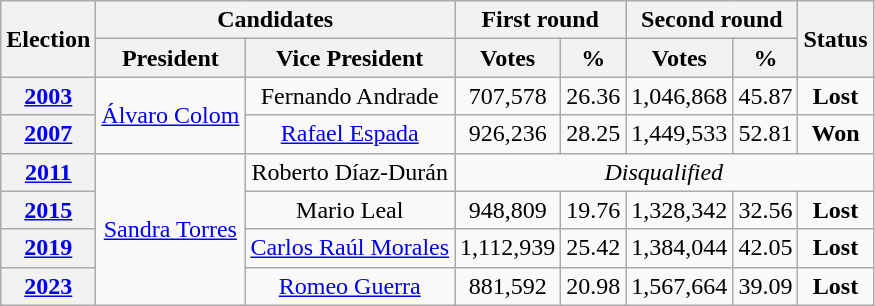<table class="wikitable" style="text-align:center;">
<tr>
<th rowspan=2>Election</th>
<th colspan=2>Candidates</th>
<th colspan=2>First round</th>
<th colspan=2>Second round</th>
<th rowspan=2>Status</th>
</tr>
<tr>
<th>President</th>
<th>Vice President</th>
<th>Votes</th>
<th>%</th>
<th>Votes</th>
<th>%</th>
</tr>
<tr>
<th><a href='#'>2003</a></th>
<td rowspan=2><a href='#'>Álvaro Colom</a></td>
<td>Fernando Andrade</td>
<td>707,578</td>
<td>26.36</td>
<td>1,046,868</td>
<td>45.87</td>
<td align=center><strong>Lost</strong> </td>
</tr>
<tr>
<th><a href='#'>2007</a></th>
<td><a href='#'>Rafael Espada</a></td>
<td>926,236</td>
<td>28.25</td>
<td>1,449,533</td>
<td>52.81</td>
<td align=center><strong>Won</strong> </td>
</tr>
<tr>
<th><a href='#'>2011</a></th>
<td rowspan=4><a href='#'>Sandra Torres</a></td>
<td>Roberto Díaz-Durán</td>
<td colspan=5><em>Disqualified</em></td>
</tr>
<tr>
<th><a href='#'>2015</a></th>
<td>Mario Leal</td>
<td>948,809</td>
<td>19.76</td>
<td>1,328,342</td>
<td>32.56</td>
<td align=center><strong>Lost</strong> </td>
</tr>
<tr>
<th><a href='#'>2019</a></th>
<td><a href='#'>Carlos Raúl Morales</a></td>
<td>1,112,939</td>
<td>25.42</td>
<td>1,384,044</td>
<td>42.05</td>
<td align=center><strong>Lost</strong> </td>
</tr>
<tr>
<th><a href='#'>2023</a></th>
<td><a href='#'>Romeo Guerra</a></td>
<td>881,592</td>
<td>20.98</td>
<td>1,567,664</td>
<td>39.09</td>
<td align=center><strong>Lost</strong> </td>
</tr>
</table>
